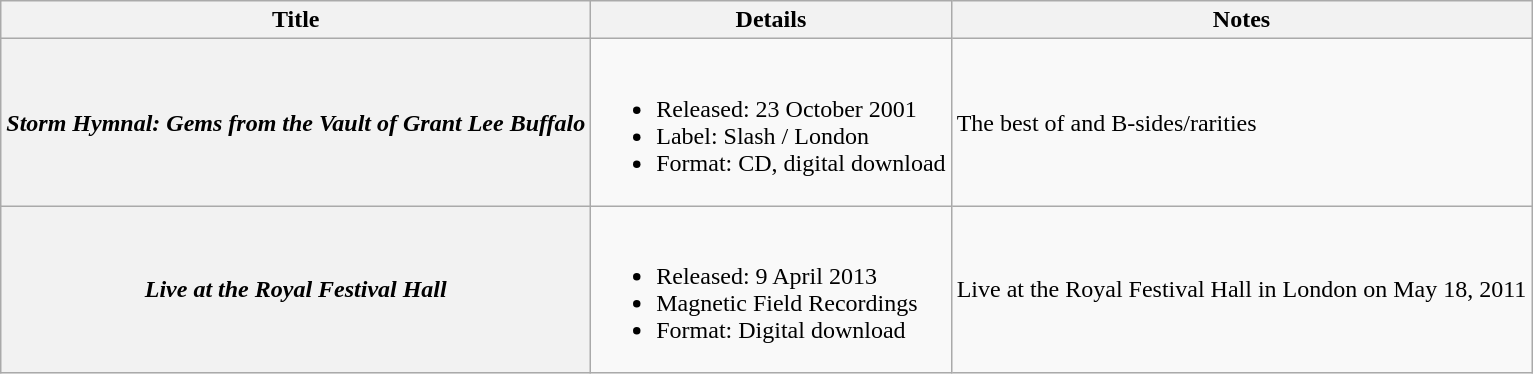<table class="wikitable plainrowheaders">
<tr>
<th scope="col">Title</th>
<th scope="col">Details</th>
<th scope="col">Notes</th>
</tr>
<tr>
<th scope="row"><em>Storm Hymnal: Gems from the Vault of Grant Lee Buffalo</em></th>
<td><br><ul><li>Released: 23 October 2001</li><li>Label: Slash / London</li><li>Format: CD, digital download</li></ul></td>
<td>The best of and B-sides/rarities</td>
</tr>
<tr>
<th scope="row"><em>Live at the Royal Festival Hall</em></th>
<td><br><ul><li>Released: 9 April 2013</li><li>Magnetic Field Recordings</li><li>Format: Digital download</li></ul></td>
<td>Live at the Royal Festival Hall in London on May 18, 2011</td>
</tr>
</table>
